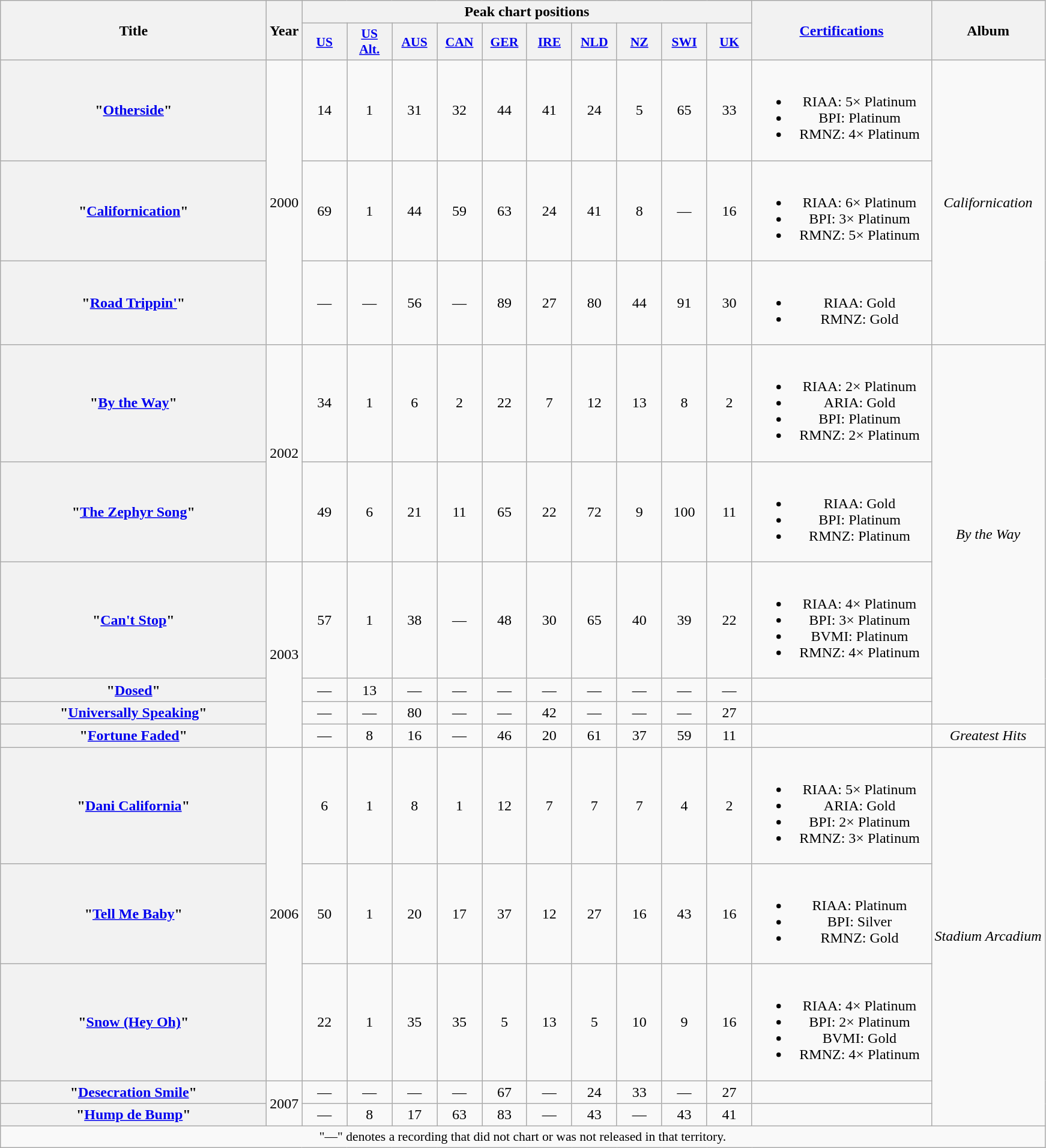<table class="wikitable plainrowheaders" style="text-align:center;">
<tr>
<th scope="col" rowspan="2" style="width:18em;">Title</th>
<th scope="col" rowspan="2">Year</th>
<th scope="col" colspan="10">Peak chart positions</th>
<th scope="col" rowspan="2" style="width:12em;"><a href='#'>Certifications</a></th>
<th scope="col" rowspan="2">Album</th>
</tr>
<tr>
<th scope="col" style="width:3em;font-size:90%;"><a href='#'>US</a><br></th>
<th scope="col" style="width:3em;font-size:90%;"><a href='#'>US<br>Alt.</a><br></th>
<th scope="col" style="width:3em;font-size:90%;"><a href='#'>AUS</a><br></th>
<th scope="col" style="width:3em;font-size:90%;"><a href='#'>CAN</a><br></th>
<th scope="col" style="width:3em;font-size:90%;"><a href='#'>GER</a><br></th>
<th scope="col" style="width:3em;font-size:90%;"><a href='#'>IRE</a><br></th>
<th scope="col" style="width:3em;font-size:90%;"><a href='#'>NLD</a><br></th>
<th scope="col" style="width:3em;font-size:90%;"><a href='#'>NZ</a><br></th>
<th scope="col" style="width:3em;font-size:90%;"><a href='#'>SWI</a><br></th>
<th scope="col" style="width:3em;font-size:90%;"><a href='#'>UK</a><br></th>
</tr>
<tr>
<th scope="row">"<a href='#'>Otherside</a>"</th>
<td rowspan="3">2000</td>
<td>14</td>
<td>1</td>
<td>31</td>
<td>32</td>
<td>44</td>
<td>41</td>
<td>24</td>
<td>5</td>
<td>65</td>
<td>33</td>
<td><br><ul><li>RIAA: 5× Platinum</li><li>BPI: Platinum</li><li>RMNZ: 4× Platinum</li></ul></td>
<td rowspan="3"><em>Californication</em></td>
</tr>
<tr>
<th scope="row">"<a href='#'>Californication</a>"</th>
<td>69</td>
<td>1</td>
<td>44</td>
<td>59</td>
<td>63</td>
<td>24</td>
<td>41</td>
<td>8</td>
<td>—</td>
<td>16</td>
<td><br><ul><li>RIAA: 6× Platinum</li><li>BPI: 3× Platinum</li><li>RMNZ: 5× Platinum</li></ul></td>
</tr>
<tr>
<th scope="row">"<a href='#'>Road Trippin'</a>"</th>
<td>—</td>
<td>—</td>
<td>56</td>
<td>—</td>
<td>89</td>
<td>27</td>
<td>80</td>
<td>44</td>
<td>91</td>
<td>30</td>
<td><br><ul><li>RIAA: Gold</li><li>RMNZ: Gold</li></ul></td>
</tr>
<tr>
<th scope="row">"<a href='#'>By the Way</a>"</th>
<td rowspan="2">2002</td>
<td>34</td>
<td>1</td>
<td>6</td>
<td>2</td>
<td>22</td>
<td>7</td>
<td>12</td>
<td>13</td>
<td>8</td>
<td>2</td>
<td><br><ul><li>RIAA: 2× Platinum</li><li>ARIA: Gold</li><li>BPI: Platinum</li><li>RMNZ: 2× Platinum</li></ul></td>
<td rowspan="5"><em>By the Way</em></td>
</tr>
<tr>
<th scope="row">"<a href='#'>The Zephyr Song</a>"</th>
<td>49</td>
<td>6</td>
<td>21</td>
<td>11</td>
<td>65</td>
<td>22</td>
<td>72</td>
<td>9</td>
<td>100</td>
<td>11</td>
<td><br><ul><li>RIAA: Gold</li><li>BPI: Platinum</li><li>RMNZ: Platinum</li></ul></td>
</tr>
<tr>
<th scope="row">"<a href='#'>Can't Stop</a>"</th>
<td rowspan="4">2003</td>
<td>57</td>
<td>1</td>
<td>38</td>
<td>—</td>
<td>48</td>
<td>30</td>
<td>65</td>
<td>40</td>
<td>39</td>
<td>22</td>
<td><br><ul><li>RIAA: 4× Platinum</li><li>BPI: 3× Platinum</li><li>BVMI: Platinum</li><li>RMNZ: 4× Platinum</li></ul></td>
</tr>
<tr>
<th scope="row">"<a href='#'>Dosed</a>"</th>
<td>—</td>
<td>13</td>
<td>—</td>
<td>—</td>
<td>—</td>
<td>—</td>
<td>—</td>
<td>—</td>
<td>—</td>
<td>—</td>
<td></td>
</tr>
<tr>
<th scope="row">"<a href='#'>Universally Speaking</a>"</th>
<td>—</td>
<td>—</td>
<td>80</td>
<td>—</td>
<td>—</td>
<td>42</td>
<td>—</td>
<td>—</td>
<td>—</td>
<td>27</td>
<td></td>
</tr>
<tr>
<th scope="row">"<a href='#'>Fortune Faded</a>"</th>
<td>—</td>
<td>8</td>
<td>16</td>
<td>—</td>
<td>46</td>
<td>20</td>
<td>61</td>
<td>37</td>
<td>59</td>
<td>11</td>
<td></td>
<td><em>Greatest Hits</em></td>
</tr>
<tr>
<th scope="row">"<a href='#'>Dani California</a>"</th>
<td rowspan="3">2006</td>
<td>6</td>
<td>1</td>
<td>8</td>
<td>1</td>
<td>12</td>
<td>7</td>
<td>7</td>
<td>7</td>
<td>4</td>
<td>2</td>
<td><br><ul><li>RIAA: 5× Platinum</li><li>ARIA: Gold</li><li>BPI: 2× Platinum</li><li>RMNZ: 3× Platinum</li></ul></td>
<td rowspan="5"><em>Stadium Arcadium</em></td>
</tr>
<tr>
<th scope="row">"<a href='#'>Tell Me Baby</a>"</th>
<td>50</td>
<td>1</td>
<td>20</td>
<td>17</td>
<td>37</td>
<td>12</td>
<td>27</td>
<td>16</td>
<td>43</td>
<td>16</td>
<td><br><ul><li>RIAA: Platinum</li><li>BPI: Silver</li><li>RMNZ: Gold</li></ul></td>
</tr>
<tr>
<th scope="row">"<a href='#'>Snow (Hey Oh)</a>"</th>
<td>22</td>
<td>1</td>
<td>35</td>
<td>35</td>
<td>5</td>
<td>13</td>
<td>5</td>
<td>10</td>
<td>9</td>
<td>16</td>
<td><br><ul><li>RIAA: 4× Platinum</li><li>BPI: 2× Platinum</li><li>BVMI: Gold</li><li>RMNZ: 4× Platinum</li></ul></td>
</tr>
<tr>
<th scope="row">"<a href='#'>Desecration Smile</a>"</th>
<td rowspan="2">2007</td>
<td>—</td>
<td>—</td>
<td>—</td>
<td>—</td>
<td>67</td>
<td>—</td>
<td>24</td>
<td>33</td>
<td>—</td>
<td>27</td>
<td></td>
</tr>
<tr>
<th scope="row">"<a href='#'>Hump de Bump</a>"</th>
<td>—</td>
<td>8</td>
<td>17</td>
<td>63</td>
<td>83</td>
<td>—</td>
<td>43</td>
<td>—</td>
<td>43</td>
<td>41</td>
<td></td>
</tr>
<tr>
<td colspan="14" style="font-size:90%">"—" denotes a recording that did not chart or was not released in that territory.</td>
</tr>
</table>
